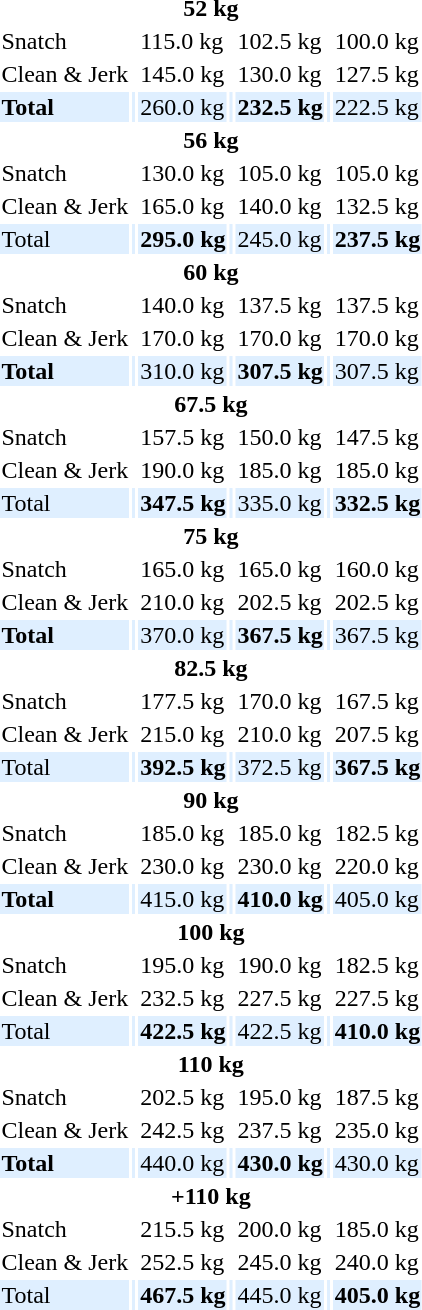<table>
<tr>
<th colspan=7>52 kg</th>
</tr>
<tr>
<td>Snatch</td>
<td></td>
<td>115.0 kg</td>
<td></td>
<td>102.5 kg</td>
<td></td>
<td>100.0 kg</td>
</tr>
<tr>
<td>Clean & Jerk</td>
<td></td>
<td>145.0 kg</td>
<td></td>
<td>130.0 kg</td>
<td></td>
<td>127.5 kg</td>
</tr>
<tr bgcolor=#dfefff>
<td><strong>Total</strong></td>
<td><strong></td>
<td></strong>260.0 kg<strong></td>
<td></strong></td>
<td><strong>232.5 kg</strong></td>
<td><strong></td>
<td></strong>222.5 kg<strong></td>
</tr>
<tr>
<th colspan=7>56 kg</th>
</tr>
<tr>
<td>Snatch</td>
<td></td>
<td>130.0 kg</td>
<td></td>
<td>105.0 kg</td>
<td></td>
<td>105.0 kg</td>
</tr>
<tr>
<td>Clean & Jerk</td>
<td></td>
<td>165.0 kg</td>
<td></td>
<td>140.0 kg</td>
<td></td>
<td>132.5 kg</td>
</tr>
<tr bgcolor=#dfefff>
<td></strong>Total<strong></td>
<td></strong></td>
<td><strong>295.0 kg</strong></td>
<td><strong></td>
<td></strong>245.0 kg<strong></td>
<td></strong></td>
<td><strong>237.5 kg</strong></td>
</tr>
<tr>
<th colspan=7>60 kg</th>
</tr>
<tr>
<td>Snatch</td>
<td></td>
<td>140.0 kg</td>
<td></td>
<td>137.5 kg</td>
<td></td>
<td>137.5 kg</td>
</tr>
<tr>
<td>Clean & Jerk</td>
<td></td>
<td>170.0 kg</td>
<td></td>
<td>170.0 kg</td>
<td></td>
<td>170.0 kg</td>
</tr>
<tr bgcolor=#dfefff>
<td><strong>Total</strong></td>
<td><strong></td>
<td></strong>310.0 kg<strong></td>
<td></strong></td>
<td><strong>307.5 kg</strong></td>
<td><strong></td>
<td></strong>307.5 kg<strong></td>
</tr>
<tr>
<th colspan=7>67.5 kg</th>
</tr>
<tr>
<td>Snatch</td>
<td></td>
<td>157.5 kg<br></td>
<td></td>
<td>150.0 kg</td>
<td></td>
<td>147.5 kg</td>
</tr>
<tr>
<td>Clean & Jerk</td>
<td></td>
<td>190.0 kg</td>
<td></td>
<td>185.0 kg</td>
<td></td>
<td>185.0 kg</td>
</tr>
<tr bgcolor=#dfefff>
<td></strong>Total<strong></td>
<td></strong></td>
<td><strong>347.5 kg</strong><br></td>
<td><strong></td>
<td></strong>335.0 kg<strong></td>
<td></strong></td>
<td><strong>332.5 kg</strong></td>
</tr>
<tr>
<th colspan=7>75 kg</th>
</tr>
<tr>
<td>Snatch</td>
<td></td>
<td>165.0 kg</td>
<td></td>
<td>165.0 kg</td>
<td></td>
<td>160.0 kg</td>
</tr>
<tr>
<td>Clean & Jerk</td>
<td></td>
<td>210.0 kg</td>
<td></td>
<td>202.5 kg</td>
<td></td>
<td>202.5 kg</td>
</tr>
<tr bgcolor=#dfefff>
<td><strong>Total</strong></td>
<td><strong></td>
<td></strong>370.0 kg<strong></td>
<td></strong></td>
<td><strong>367.5 kg</strong></td>
<td><strong></td>
<td></strong>367.5 kg<strong></td>
</tr>
<tr>
<th colspan=7>82.5 kg</th>
</tr>
<tr>
<td>Snatch</td>
<td></td>
<td>177.5 kg</td>
<td></td>
<td>170.0 kg</td>
<td></td>
<td>167.5 kg</td>
</tr>
<tr>
<td>Clean & Jerk</td>
<td></td>
<td>215.0 kg</td>
<td></td>
<td>210.0 kg</td>
<td></td>
<td>207.5 kg</td>
</tr>
<tr bgcolor=#dfefff>
<td></strong>Total<strong></td>
<td></strong></td>
<td><strong>392.5 kg</strong></td>
<td><strong></td>
<td></strong>372.5 kg<strong></td>
<td></strong></td>
<td><strong>367.5 kg</strong></td>
</tr>
<tr>
<th colspan=7>90 kg</th>
</tr>
<tr>
<td>Snatch</td>
<td></td>
<td>185.0 kg</td>
<td></td>
<td>185.0 kg</td>
<td></td>
<td>182.5 kg</td>
</tr>
<tr>
<td>Clean & Jerk</td>
<td></td>
<td>230.0 kg</td>
<td></td>
<td>230.0 kg</td>
<td></td>
<td>220.0 kg</td>
</tr>
<tr bgcolor=#dfefff>
<td><strong>Total</strong></td>
<td><strong></td>
<td></strong>415.0 kg<strong></td>
<td></strong></td>
<td><strong>410.0 kg</strong></td>
<td><strong></td>
<td></strong>405.0 kg<strong></td>
</tr>
<tr>
<th colspan=7>100 kg</th>
</tr>
<tr>
<td>Snatch</td>
<td></td>
<td>195.0 kg</td>
<td></td>
<td>190.0 kg</td>
<td></td>
<td>182.5 kg</td>
</tr>
<tr>
<td>Clean & Jerk</td>
<td></td>
<td>232.5 kg</td>
<td></td>
<td>227.5 kg</td>
<td></td>
<td>227.5 kg</td>
</tr>
<tr bgcolor=#dfefff>
<td></strong>Total<strong></td>
<td></strong></td>
<td><strong>422.5 kg</strong></td>
<td><strong></td>
<td></strong>422.5 kg<strong></td>
<td></strong></td>
<td><strong>410.0 kg</strong></td>
</tr>
<tr>
<th colspan=7>110 kg</th>
</tr>
<tr>
<td>Snatch</td>
<td></td>
<td>202.5 kg<br></td>
<td></td>
<td>195.0 kg</td>
<td></td>
<td>187.5 kg</td>
</tr>
<tr>
<td>Clean & Jerk</td>
<td></td>
<td>242.5 kg</td>
<td></td>
<td>237.5 kg</td>
<td></td>
<td>235.0 kg</td>
</tr>
<tr bgcolor=#dfefff>
<td><strong>Total</strong></td>
<td><strong></td>
<td></strong>440.0 kg<strong></td>
<td></strong></td>
<td><strong>430.0 kg</strong></td>
<td><strong></td>
<td></strong>430.0 kg<strong></td>
</tr>
<tr>
<th colspan=7>+110 kg</th>
</tr>
<tr>
<td>Snatch</td>
<td></td>
<td>215.5 kg<br></td>
<td></td>
<td>200.0 kg</td>
<td></td>
<td>185.0 kg</td>
</tr>
<tr>
<td>Clean & Jerk</td>
<td></td>
<td>252.5 kg</td>
<td></td>
<td>245.0 kg</td>
<td></td>
<td>240.0 kg</td>
</tr>
<tr bgcolor=#dfefff>
<td></strong>Total<strong></td>
<td></strong></td>
<td><strong>467.5 kg</strong><br></td>
<td><strong></td>
<td></strong>445.0 kg<strong></td>
<td></strong></td>
<td><strong>405.0 kg</strong></td>
</tr>
</table>
